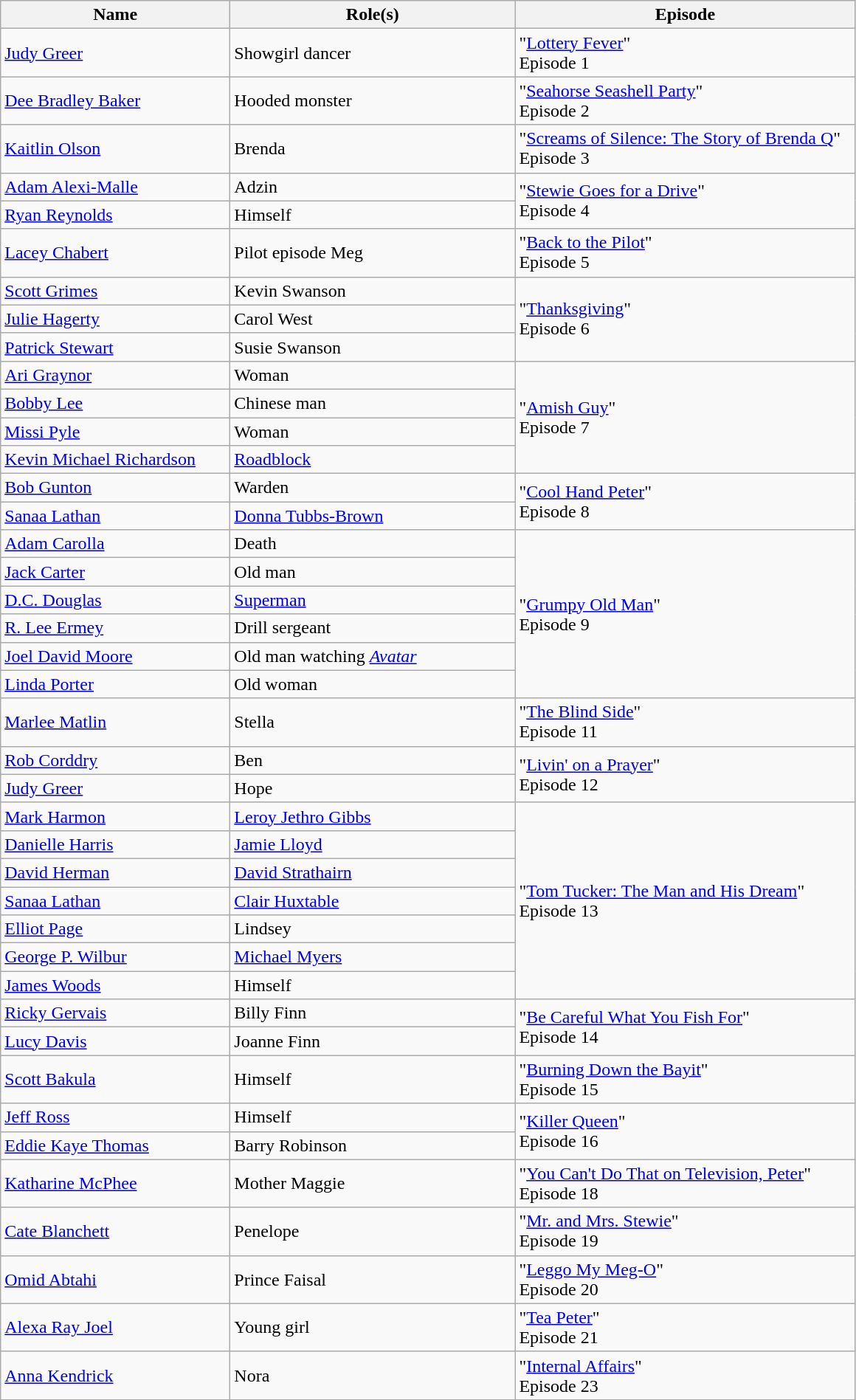<table class="wikitable">
<tr>
<th scope="col" style="width: 200px;">Name</th>
<th scope="col" style="width: 250px;">Role(s)</th>
<th scope="col" style="width: 300px;">Episode</th>
</tr>
<tr>
<td><a href='#'>Judy Greer</a></td>
<td>Showgirl dancer</td>
<td>"<a href='#'>Lottery Fever</a>"<br>Episode 1</td>
</tr>
<tr>
<td><a href='#'>Dee Bradley Baker</a></td>
<td>Hooded monster</td>
<td>"<a href='#'>Seahorse Seashell Party</a>"<br>Episode 2</td>
</tr>
<tr>
<td><a href='#'>Kaitlin Olson</a></td>
<td>Brenda</td>
<td>"<a href='#'>Screams of Silence: The Story of Brenda Q</a>"<br>Episode 3</td>
</tr>
<tr>
<td><a href='#'>Adam Alexi-Malle</a></td>
<td>Adzin</td>
<td rowspan="2">"<a href='#'>Stewie Goes for a Drive</a>"<br>Episode 4</td>
</tr>
<tr>
<td><a href='#'>Ryan Reynolds</a></td>
<td>Himself</td>
</tr>
<tr>
<td><a href='#'>Lacey Chabert</a></td>
<td>Pilot episode Meg</td>
<td>"<a href='#'>Back to the Pilot</a>"<br>Episode 5</td>
</tr>
<tr>
<td><a href='#'>Scott Grimes</a></td>
<td>Kevin Swanson</td>
<td rowspan="3">"<a href='#'>Thanksgiving</a>"<br>Episode 6</td>
</tr>
<tr>
<td><a href='#'>Julie Hagerty</a></td>
<td>Carol West</td>
</tr>
<tr>
<td><a href='#'>Patrick Stewart</a></td>
<td>Susie Swanson</td>
</tr>
<tr>
<td><a href='#'>Ari Graynor</a></td>
<td>Woman</td>
<td rowspan="4">"<a href='#'>Amish Guy</a>"<br>Episode 7</td>
</tr>
<tr>
<td><a href='#'>Bobby Lee</a></td>
<td>Chinese man</td>
</tr>
<tr>
<td><a href='#'>Missi Pyle</a></td>
<td>Woman</td>
</tr>
<tr>
<td><a href='#'>Kevin Michael Richardson</a></td>
<td><a href='#'>Roadblock</a></td>
</tr>
<tr>
<td><a href='#'>Bob Gunton</a></td>
<td>Warden</td>
<td rowspan="2">"<a href='#'>Cool Hand Peter</a>"<br>Episode 8</td>
</tr>
<tr>
<td><a href='#'>Sanaa Lathan</a></td>
<td><a href='#'>Donna Tubbs-Brown</a></td>
</tr>
<tr>
<td><a href='#'>Adam Carolla</a></td>
<td>Death</td>
<td rowspan="6">"<a href='#'>Grumpy Old Man</a>"<br>Episode 9</td>
</tr>
<tr>
<td><a href='#'>Jack Carter</a></td>
<td>Old man</td>
</tr>
<tr>
<td><a href='#'>D.C. Douglas</a></td>
<td><a href='#'>Superman</a></td>
</tr>
<tr>
<td><a href='#'>R. Lee Ermey</a></td>
<td>Drill sergeant</td>
</tr>
<tr>
<td><a href='#'>Joel David Moore</a></td>
<td>Old man watching <em><a href='#'>Avatar</a></em></td>
</tr>
<tr>
<td><a href='#'>Linda Porter</a></td>
<td>Old woman</td>
</tr>
<tr>
<td><a href='#'>Marlee Matlin</a></td>
<td>Stella</td>
<td>"<a href='#'>The Blind Side</a>"<br>Episode 11</td>
</tr>
<tr>
<td><a href='#'>Rob Corddry</a></td>
<td>Ben</td>
<td rowspan="2">"<a href='#'>Livin' on a Prayer</a>"<br>Episode 12</td>
</tr>
<tr>
<td><a href='#'>Judy Greer</a></td>
<td>Hope</td>
</tr>
<tr>
<td><a href='#'>Mark Harmon</a></td>
<td><a href='#'>Leroy Jethro Gibbs</a></td>
<td rowspan="7">"<a href='#'>Tom Tucker: The Man and His Dream</a>"<br>Episode 13</td>
</tr>
<tr>
<td><a href='#'>Danielle Harris</a></td>
<td><a href='#'>Jamie Lloyd</a></td>
</tr>
<tr>
<td><a href='#'>David Herman</a></td>
<td><a href='#'>David Strathairn</a></td>
</tr>
<tr>
<td><a href='#'>Sanaa Lathan</a></td>
<td><a href='#'>Clair Huxtable</a></td>
</tr>
<tr>
<td><a href='#'>Elliot Page</a></td>
<td>Lindsey</td>
</tr>
<tr>
<td><a href='#'>George P. Wilbur</a></td>
<td><a href='#'>Michael Myers</a></td>
</tr>
<tr>
<td><a href='#'>James Woods</a></td>
<td>Himself</td>
</tr>
<tr>
<td><a href='#'>Ricky Gervais</a></td>
<td>Billy Finn</td>
<td rowspan="2">"<a href='#'>Be Careful What You Fish For</a>"<br>Episode 14</td>
</tr>
<tr>
<td><a href='#'>Lucy Davis</a></td>
<td>Joanne Finn</td>
</tr>
<tr>
<td><a href='#'>Scott Bakula</a></td>
<td>Himself</td>
<td>"<a href='#'>Burning Down the Bayit</a>"<br>Episode 15</td>
</tr>
<tr>
<td><a href='#'>Jeff Ross</a></td>
<td>Himself</td>
<td rowspan="2">"<a href='#'>Killer Queen</a>"<br>Episode 16</td>
</tr>
<tr>
<td><a href='#'>Eddie Kaye Thomas</a></td>
<td>Barry Robinson</td>
</tr>
<tr>
<td><a href='#'>Katharine McPhee</a></td>
<td>Mother Maggie</td>
<td>"<a href='#'>You Can't Do That on Television, Peter</a>"<br>Episode 18</td>
</tr>
<tr>
<td><a href='#'>Cate Blanchett</a></td>
<td>Penelope</td>
<td>"<a href='#'>Mr. and Mrs. Stewie</a>"<br>Episode 19</td>
</tr>
<tr>
<td><a href='#'>Omid Abtahi</a></td>
<td>Prince Faisal</td>
<td>"<a href='#'>Leggo My Meg-O</a>"<br>Episode 20</td>
</tr>
<tr>
<td><a href='#'>Alexa Ray Joel</a></td>
<td>Young girl</td>
<td>"<a href='#'>Tea Peter</a>"<br>Episode 21</td>
</tr>
<tr>
<td><a href='#'>Anna Kendrick</a></td>
<td>Nora</td>
<td>"<a href='#'>Internal Affairs</a>"<br>Episode 23</td>
</tr>
</table>
